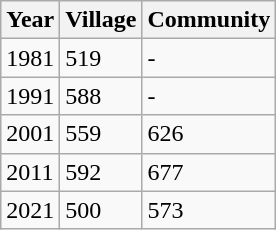<table class=wikitable>
<tr>
<th>Year</th>
<th>Village</th>
<th>Community</th>
</tr>
<tr>
<td>1981</td>
<td>519</td>
<td>-</td>
</tr>
<tr>
<td>1991</td>
<td>588</td>
<td>-</td>
</tr>
<tr>
<td>2001</td>
<td>559</td>
<td>626</td>
</tr>
<tr>
<td>2011</td>
<td>592</td>
<td>677</td>
</tr>
<tr>
<td>2021</td>
<td>500</td>
<td>573</td>
</tr>
</table>
